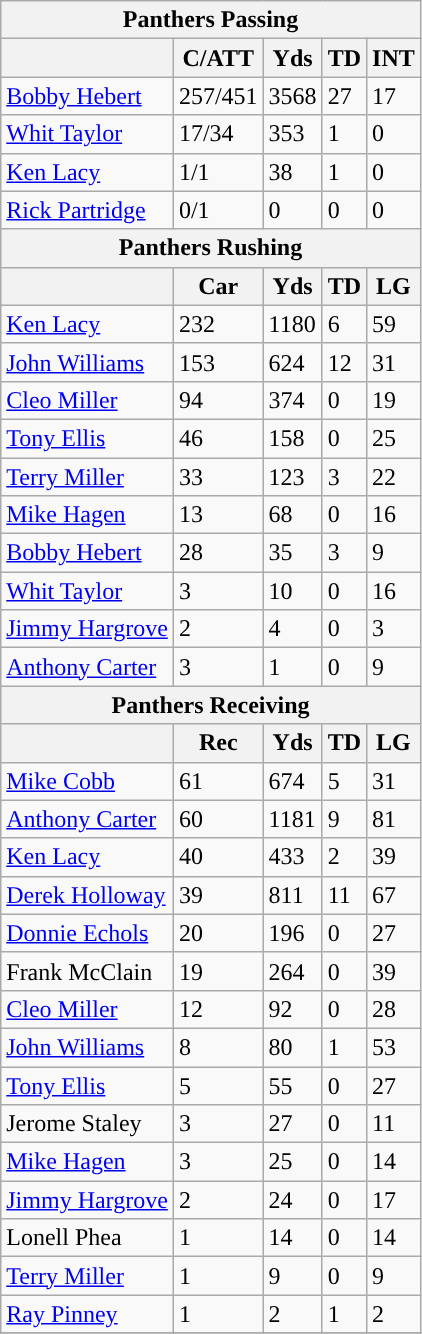<table class="wikitable">
<tr>
<th colspan="5">Panthers Passing</th>
</tr>
<tr>
<th></th>
<th>C/ATT</th>
<th>Yds</th>
<th>TD</th>
<th>INT</th>
</tr>
<tr>
<td><a href='#'>Bobby Hebert</a></td>
<td>257/451</td>
<td>3568</td>
<td>27</td>
<td>17</td>
</tr>
<tr>
<td><a href='#'>Whit Taylor</a></td>
<td>17/34</td>
<td>353</td>
<td>1</td>
<td>0</td>
</tr>
<tr>
<td><a href='#'>Ken Lacy</a></td>
<td>1/1</td>
<td>38</td>
<td>1</td>
<td>0</td>
</tr>
<tr>
<td><a href='#'>Rick Partridge</a></td>
<td>0/1</td>
<td>0</td>
<td>0</td>
<td>0</td>
</tr>
<tr>
<th colspan="5">Panthers Rushing</th>
</tr>
<tr>
<th></th>
<th>Car</th>
<th>Yds</th>
<th>TD</th>
<th>LG</th>
</tr>
<tr>
<td><a href='#'>Ken Lacy</a></td>
<td>232</td>
<td>1180</td>
<td>6</td>
<td>59</td>
</tr>
<tr>
<td><a href='#'>John Williams</a></td>
<td>153</td>
<td>624</td>
<td>12</td>
<td>31</td>
</tr>
<tr>
<td><a href='#'>Cleo Miller</a></td>
<td>94</td>
<td>374</td>
<td>0</td>
<td>19</td>
</tr>
<tr>
<td><a href='#'>Tony Ellis</a></td>
<td>46</td>
<td>158</td>
<td>0</td>
<td>25</td>
</tr>
<tr>
<td><a href='#'>Terry Miller</a></td>
<td>33</td>
<td>123</td>
<td>3</td>
<td>22</td>
</tr>
<tr>
<td><a href='#'>Mike Hagen</a></td>
<td>13</td>
<td>68</td>
<td>0</td>
<td>16</td>
</tr>
<tr>
<td><a href='#'>Bobby Hebert</a></td>
<td>28</td>
<td>35</td>
<td>3</td>
<td>9</td>
</tr>
<tr>
<td><a href='#'>Whit Taylor</a></td>
<td>3</td>
<td>10</td>
<td>0</td>
<td>16</td>
</tr>
<tr>
<td><a href='#'>Jimmy Hargrove</a></td>
<td>2</td>
<td>4</td>
<td>0</td>
<td>3</td>
</tr>
<tr>
<td><a href='#'>Anthony Carter</a></td>
<td>3</td>
<td>1</td>
<td>0</td>
<td>9</td>
</tr>
<tr>
<th colspan="5">Panthers Receiving</th>
</tr>
<tr>
<th></th>
<th>Rec</th>
<th>Yds</th>
<th>TD</th>
<th>LG</th>
</tr>
<tr>
<td><a href='#'>Mike Cobb</a></td>
<td>61</td>
<td>674</td>
<td>5</td>
<td>31</td>
</tr>
<tr>
<td><a href='#'>Anthony Carter</a></td>
<td>60</td>
<td>1181</td>
<td>9</td>
<td>81</td>
</tr>
<tr>
<td><a href='#'>Ken Lacy</a></td>
<td>40</td>
<td>433</td>
<td>2</td>
<td>39</td>
</tr>
<tr>
<td><a href='#'>Derek Holloway</a></td>
<td>39</td>
<td>811</td>
<td>11</td>
<td>67</td>
</tr>
<tr>
<td><a href='#'>Donnie Echols</a></td>
<td>20</td>
<td>196</td>
<td>0</td>
<td>27</td>
</tr>
<tr>
<td>Frank McClain</td>
<td>19</td>
<td>264</td>
<td>0</td>
<td>39</td>
</tr>
<tr>
<td><a href='#'>Cleo Miller</a></td>
<td>12</td>
<td>92</td>
<td>0</td>
<td>28</td>
</tr>
<tr>
<td><a href='#'>John Williams</a></td>
<td>8</td>
<td>80</td>
<td>1</td>
<td>53</td>
</tr>
<tr>
<td><a href='#'>Tony Ellis</a></td>
<td>5</td>
<td>55</td>
<td>0</td>
<td>27</td>
</tr>
<tr>
<td>Jerome Staley</td>
<td>3</td>
<td>27</td>
<td>0</td>
<td>11</td>
</tr>
<tr>
<td><a href='#'>Mike Hagen</a></td>
<td>3</td>
<td>25</td>
<td>0</td>
<td>14</td>
</tr>
<tr>
<td><a href='#'>Jimmy Hargrove</a></td>
<td>2</td>
<td>24</td>
<td>0</td>
<td>17</td>
</tr>
<tr>
<td>Lonell Phea</td>
<td>1</td>
<td>14</td>
<td>0</td>
<td>14</td>
</tr>
<tr>
<td><a href='#'>Terry Miller</a></td>
<td>1</td>
<td>9</td>
<td>0</td>
<td>9</td>
</tr>
<tr>
<td><a href='#'>Ray Pinney</a></td>
<td>1</td>
<td>2</td>
<td>1</td>
<td>2</td>
</tr>
<tr>
</tr>
</table>
